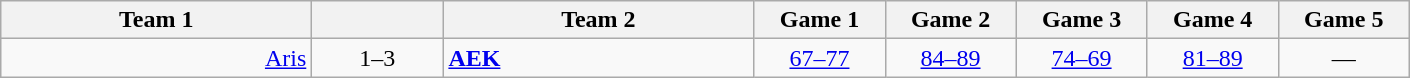<table class=wikitable style="text-align:center">
<tr>
<th width=200>Team 1</th>
<th width=80></th>
<th width=200>Team 2</th>
<th width=80>Game 1</th>
<th width=80>Game 2</th>
<th width=80>Game 3</th>
<th width=80>Game 4</th>
<th width=80>Game 5</th>
</tr>
<tr>
<td align=right><a href='#'>Aris</a></td>
<td>1–3</td>
<td align=left><strong><a href='#'>AEK</a></strong></td>
<td><a href='#'>67–77</a></td>
<td><a href='#'>84–89</a></td>
<td><a href='#'>74–69</a></td>
<td><a href='#'>81–89</a></td>
<td>—</td>
</tr>
</table>
